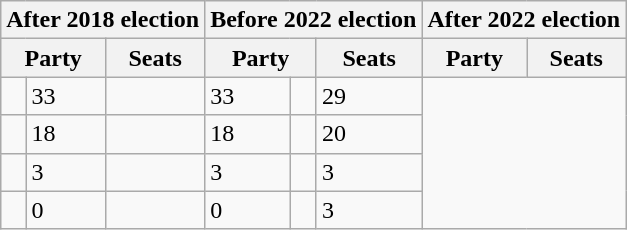<table class="wikitable">
<tr>
<th colspan="3">After 2018 election</th>
<th colspan="3">Before 2022 election</th>
<th colspan="3">After 2022 election</th>
</tr>
<tr>
<th colspan="2">Party</th>
<th>Seats</th>
<th colspan="2">Party</th>
<th>Seats</th>
<th colspan="2">Party</th>
<th>Seats</th>
</tr>
<tr>
<td></td>
<td>33</td>
<td></td>
<td>33</td>
<td></td>
<td>29</td>
</tr>
<tr>
<td></td>
<td>18</td>
<td></td>
<td>18</td>
<td></td>
<td>20</td>
</tr>
<tr>
<td></td>
<td>3</td>
<td></td>
<td>3</td>
<td></td>
<td>3</td>
</tr>
<tr>
<td></td>
<td>0</td>
<td></td>
<td>0</td>
<td></td>
<td>3</td>
</tr>
</table>
